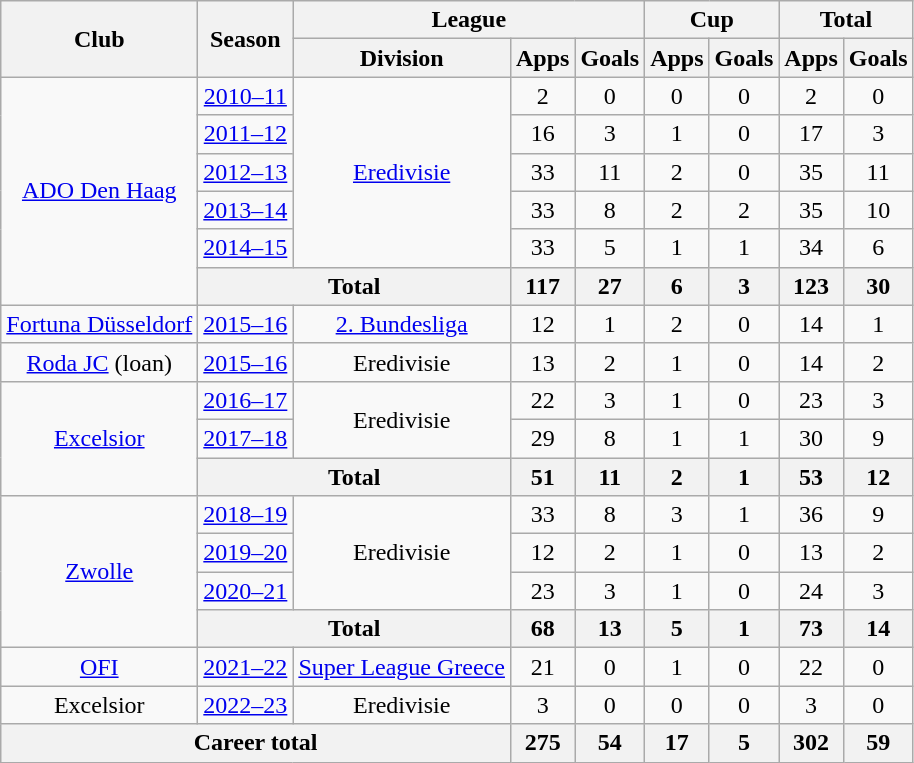<table class="wikitable" style="text-align: center">
<tr>
<th rowspan="2">Club</th>
<th rowspan="2">Season</th>
<th colspan="3">League</th>
<th colspan="2">Cup</th>
<th colspan="2">Total</th>
</tr>
<tr>
<th>Division</th>
<th>Apps</th>
<th>Goals</th>
<th>Apps</th>
<th>Goals</th>
<th>Apps</th>
<th>Goals</th>
</tr>
<tr>
<td rowspan="6"><a href='#'>ADO Den Haag</a></td>
<td><a href='#'>2010–11</a></td>
<td rowspan="5"><a href='#'>Eredivisie</a></td>
<td>2</td>
<td>0</td>
<td>0</td>
<td>0</td>
<td>2</td>
<td>0</td>
</tr>
<tr>
<td><a href='#'>2011–12</a></td>
<td>16</td>
<td>3</td>
<td>1</td>
<td>0</td>
<td>17</td>
<td>3</td>
</tr>
<tr>
<td><a href='#'>2012–13</a></td>
<td>33</td>
<td>11</td>
<td>2</td>
<td>0</td>
<td>35</td>
<td>11</td>
</tr>
<tr>
<td><a href='#'>2013–14</a></td>
<td>33</td>
<td>8</td>
<td>2</td>
<td>2</td>
<td>35</td>
<td>10</td>
</tr>
<tr>
<td><a href='#'>2014–15</a></td>
<td>33</td>
<td>5</td>
<td>1</td>
<td>1</td>
<td>34</td>
<td>6</td>
</tr>
<tr>
<th colspan="2">Total</th>
<th>117</th>
<th>27</th>
<th>6</th>
<th>3</th>
<th>123</th>
<th>30</th>
</tr>
<tr>
<td><a href='#'>Fortuna Düsseldorf</a></td>
<td><a href='#'>2015–16</a></td>
<td><a href='#'>2. Bundesliga</a></td>
<td>12</td>
<td>1</td>
<td>2</td>
<td>0</td>
<td>14</td>
<td>1</td>
</tr>
<tr>
<td><a href='#'>Roda JC</a> (loan)</td>
<td><a href='#'>2015–16</a></td>
<td>Eredivisie</td>
<td>13</td>
<td>2</td>
<td>1</td>
<td>0</td>
<td>14</td>
<td>2</td>
</tr>
<tr>
<td rowspan="3"><a href='#'>Excelsior</a></td>
<td><a href='#'>2016–17</a></td>
<td rowspan="2">Eredivisie</td>
<td>22</td>
<td>3</td>
<td>1</td>
<td>0</td>
<td>23</td>
<td>3</td>
</tr>
<tr>
<td><a href='#'>2017–18</a></td>
<td>29</td>
<td>8</td>
<td>1</td>
<td>1</td>
<td>30</td>
<td>9</td>
</tr>
<tr>
<th colspan="2">Total</th>
<th>51</th>
<th>11</th>
<th>2</th>
<th>1</th>
<th>53</th>
<th>12</th>
</tr>
<tr>
<td rowspan="4"><a href='#'>Zwolle</a></td>
<td><a href='#'>2018–19</a></td>
<td rowspan="3">Eredivisie</td>
<td>33</td>
<td>8</td>
<td>3</td>
<td>1</td>
<td>36</td>
<td>9</td>
</tr>
<tr>
<td><a href='#'>2019–20</a></td>
<td>12</td>
<td>2</td>
<td>1</td>
<td>0</td>
<td>13</td>
<td>2</td>
</tr>
<tr>
<td><a href='#'>2020–21</a></td>
<td>23</td>
<td>3</td>
<td>1</td>
<td>0</td>
<td>24</td>
<td>3</td>
</tr>
<tr>
<th colspan="2">Total</th>
<th>68</th>
<th>13</th>
<th>5</th>
<th>1</th>
<th>73</th>
<th>14</th>
</tr>
<tr>
<td><a href='#'>OFI</a></td>
<td><a href='#'>2021–22</a></td>
<td><a href='#'>Super League Greece</a></td>
<td>21</td>
<td>0</td>
<td>1</td>
<td>0</td>
<td>22</td>
<td>0</td>
</tr>
<tr>
<td>Excelsior</td>
<td><a href='#'>2022–23</a></td>
<td>Eredivisie</td>
<td>3</td>
<td>0</td>
<td>0</td>
<td>0</td>
<td>3</td>
<td>0</td>
</tr>
<tr>
<th colspan="3">Career total</th>
<th>275</th>
<th>54</th>
<th>17</th>
<th>5</th>
<th>302</th>
<th>59</th>
</tr>
</table>
